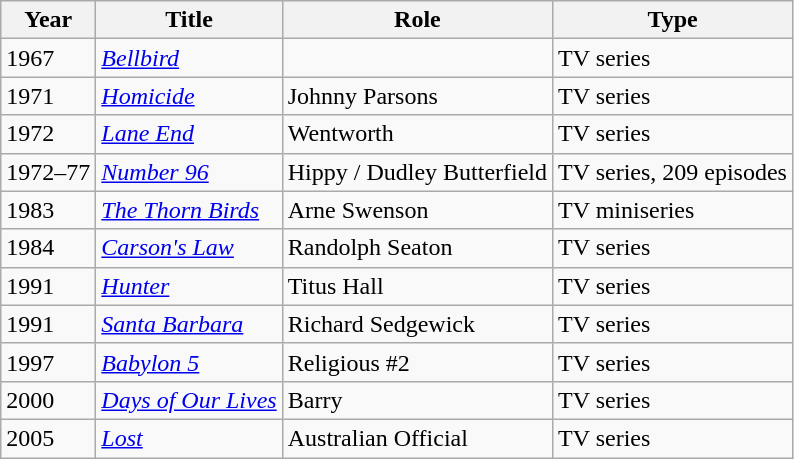<table class="wikitable">
<tr>
<th>Year</th>
<th>Title</th>
<th>Role</th>
<th>Type</th>
</tr>
<tr>
<td>1967</td>
<td><em><a href='#'>Bellbird</a></em></td>
<td></td>
<td>TV series</td>
</tr>
<tr>
<td>1971</td>
<td><em><a href='#'>Homicide</a></em></td>
<td>Johnny Parsons</td>
<td>TV series</td>
</tr>
<tr>
<td>1972</td>
<td><em><a href='#'> Lane End</a></em></td>
<td>Wentworth</td>
<td>TV series</td>
</tr>
<tr>
<td>1972–77</td>
<td><em><a href='#'>Number 96</a></em></td>
<td>Hippy / Dudley Butterfield</td>
<td>TV series, 209 episodes</td>
</tr>
<tr>
<td>1983</td>
<td><em><a href='#'>The Thorn Birds</a></em></td>
<td>Arne Swenson</td>
<td>TV miniseries</td>
</tr>
<tr>
<td>1984</td>
<td><em><a href='#'>Carson's Law</a></em></td>
<td>Randolph Seaton</td>
<td>TV series</td>
</tr>
<tr>
<td>1991</td>
<td><em><a href='#'>Hunter</a></em></td>
<td>Titus Hall</td>
<td>TV series</td>
</tr>
<tr>
<td>1991</td>
<td><em><a href='#'>Santa Barbara</a></em></td>
<td>Richard Sedgewick</td>
<td>TV series</td>
</tr>
<tr>
<td>1997</td>
<td><em><a href='#'>Babylon 5</a></em></td>
<td>Religious #2</td>
<td>TV series</td>
</tr>
<tr>
<td>2000</td>
<td><em><a href='#'>Days of Our Lives</a></em></td>
<td>Barry</td>
<td>TV series</td>
</tr>
<tr>
<td>2005</td>
<td><em><a href='#'>Lost</a></em></td>
<td>Australian Official</td>
<td>TV series</td>
</tr>
</table>
